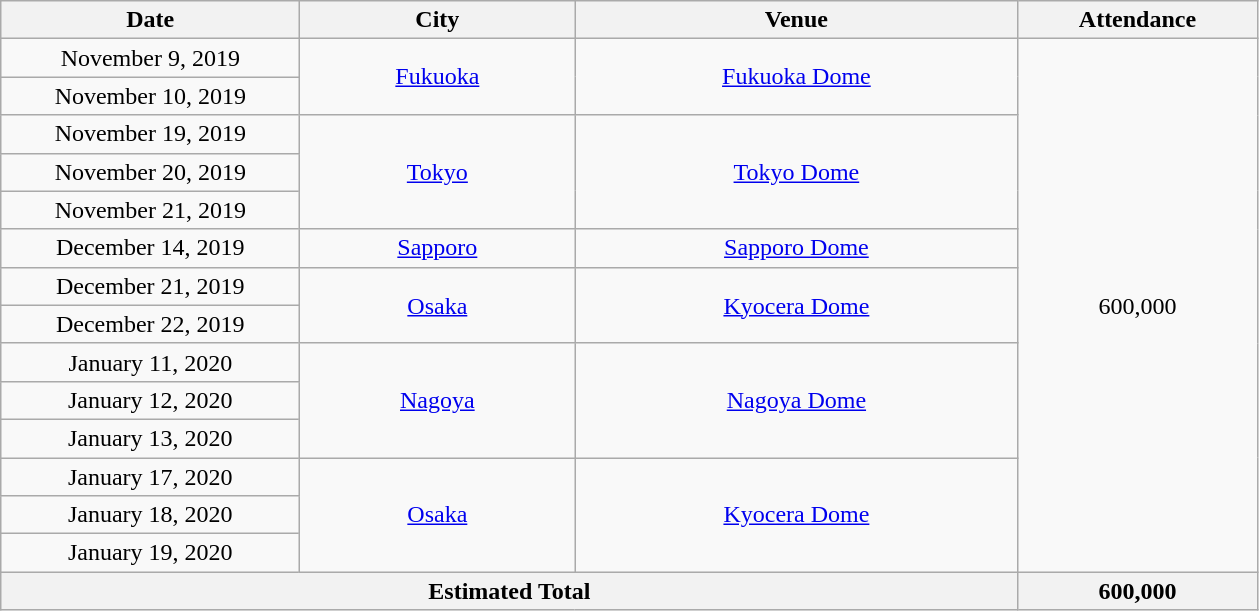<table class="wikitable" style="text-align:center;">
<tr>
<th scope="col" style="width:12em;">Date</th>
<th scope="col" style="width:11em;">City</th>
<th scope="col" style="width:18em;">Venue</th>
<th scope="col" style="width:9.5em;">Attendance</th>
</tr>
<tr>
<td>November 9, 2019</td>
<td rowspan=2><a href='#'>Fukuoka</a></td>
<td rowspan=2><a href='#'>Fukuoka Dome</a></td>
<td rowspan=14>600,000</td>
</tr>
<tr>
<td>November 10, 2019</td>
</tr>
<tr>
<td>November 19, 2019</td>
<td rowspan=3><a href='#'>Tokyo</a></td>
<td rowspan=3><a href='#'>Tokyo Dome</a></td>
</tr>
<tr>
<td>November 20, 2019</td>
</tr>
<tr>
<td>November 21, 2019</td>
</tr>
<tr>
<td>December 14, 2019</td>
<td><a href='#'>Sapporo</a></td>
<td><a href='#'>Sapporo Dome</a></td>
</tr>
<tr>
<td>December 21, 2019</td>
<td rowspan=2><a href='#'>Osaka</a></td>
<td rowspan=2><a href='#'>Kyocera Dome</a></td>
</tr>
<tr>
<td>December 22, 2019</td>
</tr>
<tr>
<td>January 11, 2020</td>
<td rowspan=3><a href='#'>Nagoya</a></td>
<td rowspan=3><a href='#'>Nagoya Dome</a></td>
</tr>
<tr>
<td>January 12, 2020</td>
</tr>
<tr>
<td>January 13, 2020</td>
</tr>
<tr>
<td>January 17, 2020</td>
<td rowspan=3><a href='#'>Osaka</a></td>
<td rowspan=3><a href='#'>Kyocera Dome</a></td>
</tr>
<tr>
<td>January 18, 2020</td>
</tr>
<tr>
<td>January 19, 2020</td>
</tr>
<tr>
<th colspan="3"><strong>Estimated Total</strong></th>
<th><strong>600,000</strong></th>
</tr>
</table>
